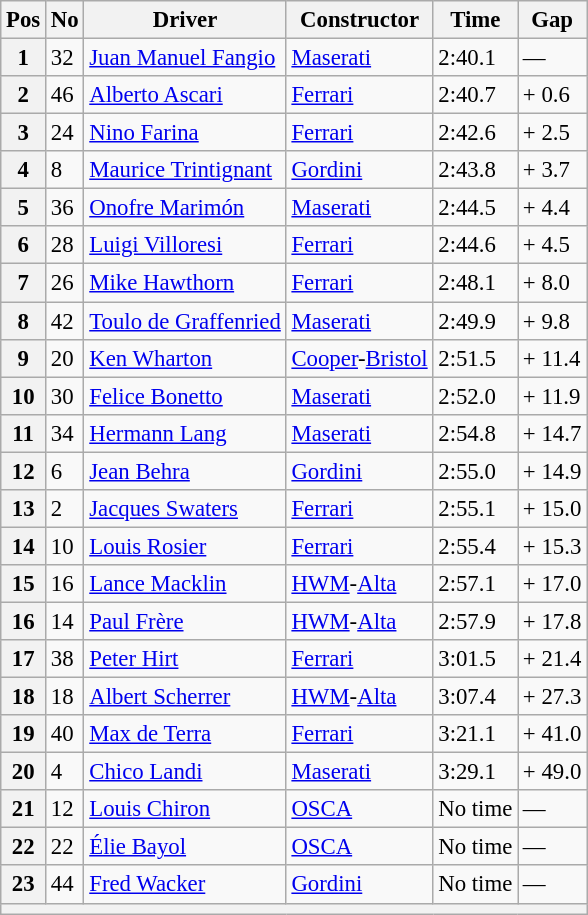<table class="wikitable sortable" style="font-size: 95%;">
<tr>
<th>Pos</th>
<th>No</th>
<th>Driver</th>
<th>Constructor</th>
<th>Time</th>
<th>Gap</th>
</tr>
<tr>
<th>1</th>
<td>32</td>
<td> <a href='#'>Juan Manuel Fangio</a></td>
<td><a href='#'>Maserati</a></td>
<td>2:40.1</td>
<td>—</td>
</tr>
<tr>
<th>2</th>
<td>46</td>
<td> <a href='#'>Alberto Ascari</a></td>
<td><a href='#'>Ferrari</a></td>
<td>2:40.7</td>
<td>+ 0.6</td>
</tr>
<tr>
<th>3</th>
<td>24</td>
<td> <a href='#'>Nino Farina</a></td>
<td><a href='#'>Ferrari</a></td>
<td>2:42.6</td>
<td>+ 2.5</td>
</tr>
<tr>
<th>4</th>
<td>8</td>
<td> <a href='#'>Maurice Trintignant</a></td>
<td><a href='#'>Gordini</a></td>
<td>2:43.8</td>
<td>+ 3.7</td>
</tr>
<tr>
<th>5</th>
<td>36</td>
<td> <a href='#'>Onofre Marimón</a></td>
<td><a href='#'>Maserati</a></td>
<td>2:44.5</td>
<td>+ 4.4</td>
</tr>
<tr>
<th>6</th>
<td>28</td>
<td> <a href='#'>Luigi Villoresi</a></td>
<td><a href='#'>Ferrari</a></td>
<td>2:44.6</td>
<td>+ 4.5</td>
</tr>
<tr>
<th>7</th>
<td>26</td>
<td> <a href='#'>Mike Hawthorn</a></td>
<td><a href='#'>Ferrari</a></td>
<td>2:48.1</td>
<td>+ 8.0</td>
</tr>
<tr>
<th>8</th>
<td>42</td>
<td> <a href='#'>Toulo de Graffenried</a></td>
<td><a href='#'>Maserati</a></td>
<td>2:49.9</td>
<td>+ 9.8</td>
</tr>
<tr>
<th>9</th>
<td>20</td>
<td> <a href='#'>Ken Wharton</a></td>
<td><a href='#'>Cooper</a>-<a href='#'>Bristol</a></td>
<td>2:51.5</td>
<td>+ 11.4</td>
</tr>
<tr>
<th>10</th>
<td>30</td>
<td> <a href='#'>Felice Bonetto</a></td>
<td><a href='#'>Maserati</a></td>
<td>2:52.0</td>
<td>+ 11.9</td>
</tr>
<tr>
<th>11</th>
<td>34</td>
<td> <a href='#'>Hermann Lang</a></td>
<td><a href='#'>Maserati</a></td>
<td>2:54.8</td>
<td>+ 14.7</td>
</tr>
<tr>
<th>12</th>
<td>6</td>
<td> <a href='#'>Jean Behra</a></td>
<td><a href='#'>Gordini</a></td>
<td>2:55.0</td>
<td>+ 14.9</td>
</tr>
<tr>
<th>13</th>
<td>2</td>
<td> <a href='#'>Jacques Swaters</a></td>
<td><a href='#'>Ferrari</a></td>
<td>2:55.1</td>
<td>+ 15.0</td>
</tr>
<tr>
<th>14</th>
<td>10</td>
<td> <a href='#'>Louis Rosier</a></td>
<td><a href='#'>Ferrari</a></td>
<td>2:55.4</td>
<td>+ 15.3</td>
</tr>
<tr>
<th>15</th>
<td>16</td>
<td> <a href='#'>Lance Macklin</a></td>
<td><a href='#'>HWM</a>-<a href='#'>Alta</a></td>
<td>2:57.1</td>
<td>+ 17.0</td>
</tr>
<tr>
<th>16</th>
<td>14</td>
<td> <a href='#'>Paul Frère</a></td>
<td><a href='#'>HWM</a>-<a href='#'>Alta</a></td>
<td>2:57.9</td>
<td>+ 17.8</td>
</tr>
<tr>
<th>17</th>
<td>38</td>
<td> <a href='#'>Peter Hirt</a></td>
<td><a href='#'>Ferrari</a></td>
<td>3:01.5</td>
<td>+ 21.4</td>
</tr>
<tr>
<th>18</th>
<td>18</td>
<td> <a href='#'>Albert Scherrer</a></td>
<td><a href='#'>HWM</a>-<a href='#'>Alta</a></td>
<td>3:07.4</td>
<td>+ 27.3</td>
</tr>
<tr>
<th>19</th>
<td>40</td>
<td> <a href='#'>Max de Terra</a></td>
<td><a href='#'>Ferrari</a></td>
<td>3:21.1</td>
<td>+ 41.0</td>
</tr>
<tr>
<th>20</th>
<td>4</td>
<td> <a href='#'>Chico Landi</a></td>
<td><a href='#'>Maserati</a></td>
<td>3:29.1</td>
<td>+ 49.0</td>
</tr>
<tr>
<th>21</th>
<td>12</td>
<td> <a href='#'>Louis Chiron</a></td>
<td><a href='#'>OSCA</a></td>
<td>No time</td>
<td>—</td>
</tr>
<tr>
<th>22</th>
<td>22</td>
<td> <a href='#'>Élie Bayol</a></td>
<td><a href='#'>OSCA</a></td>
<td>No time</td>
<td>—</td>
</tr>
<tr>
<th>23</th>
<td>44</td>
<td> <a href='#'>Fred Wacker</a></td>
<td><a href='#'>Gordini</a></td>
<td>No time</td>
<td>—</td>
</tr>
<tr>
<th colspan="7"></th>
</tr>
</table>
